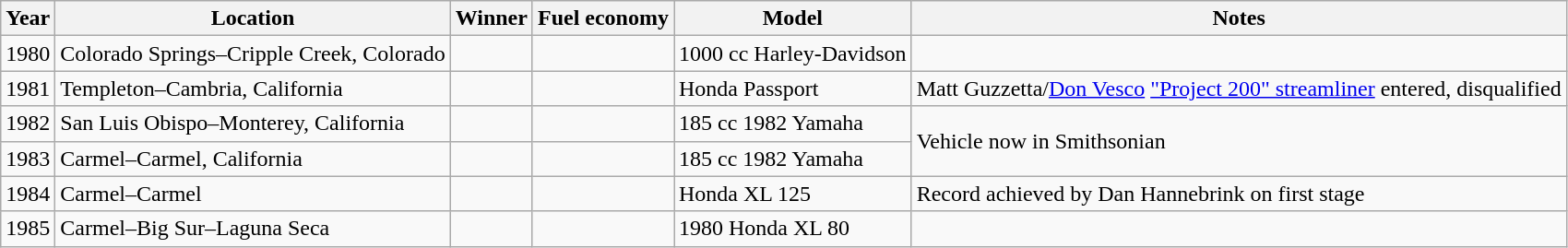<table class="wikitable sortable">
<tr>
<th>Year</th>
<th>Location</th>
<th>Winner</th>
<th>Fuel economy</th>
<th class="unsortable">Model</th>
<th class="unsortable">Notes</th>
</tr>
<tr>
<td>1980</td>
<td>Colorado Springs–Cripple Creek, Colorado</td>
<td></td>
<td></td>
<td>1000 cc Harley-Davidson</td>
<td></td>
</tr>
<tr>
<td>1981</td>
<td>Templeton–Cambria, California</td>
<td></td>
<td></td>
<td>Honda Passport</td>
<td>Matt Guzzetta/<a href='#'>Don Vesco</a> <a href='#'>"Project 200" streamliner</a> entered, disqualified</td>
</tr>
<tr>
<td>1982</td>
<td>San Luis Obispo–Monterey, California</td>
<td></td>
<td></td>
<td>185 cc 1982 Yamaha</td>
<td rowspan="2">Vehicle now in Smithsonian</td>
</tr>
<tr>
<td>1983</td>
<td>Carmel–Carmel, California</td>
<td></td>
<td></td>
<td>185 cc 1982 Yamaha</td>
</tr>
<tr>
<td>1984</td>
<td>Carmel–Carmel</td>
<td></td>
<td></td>
<td>Honda XL 125</td>
<td>Record  achieved by Dan Hannebrink on first stage</td>
</tr>
<tr>
<td>1985</td>
<td>Carmel–Big Sur–Laguna Seca</td>
<td></td>
<td></td>
<td>1980 Honda XL 80</td>
<td></td>
</tr>
</table>
